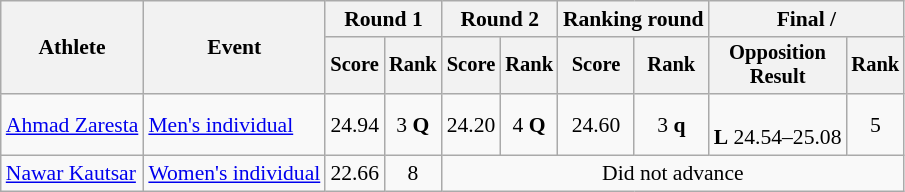<table class="wikitable" style="font-size:90%;">
<tr>
<th rowspan=2>Athlete</th>
<th rowspan=2>Event</th>
<th colspan=2>Round 1</th>
<th colspan=2>Round 2</th>
<th colspan=2>Ranking round</th>
<th colspan=2>Final / </th>
</tr>
<tr style="font-size:95%;">
<th>Score</th>
<th>Rank</th>
<th>Score</th>
<th>Rank</th>
<th>Score</th>
<th>Rank</th>
<th>Opposition<br>Result</th>
<th>Rank</th>
</tr>
<tr style="text-align:center">
<td style="text-align:left"><a href='#'>Ahmad Zaresta</a></td>
<td style="text-align:left"><a href='#'>Men's individual</a></td>
<td>24.94</td>
<td>3 <strong>Q</strong></td>
<td>24.20</td>
<td>4 <strong>Q</strong></td>
<td>24.60</td>
<td>3 <strong>q</strong></td>
<td><br><strong>L</strong> 24.54–25.08</td>
<td>5</td>
</tr>
<tr style="text-align:center">
<td style="text-align:left"><a href='#'>Nawar Kautsar</a></td>
<td style="text-align:left"><a href='#'>Women's individual</a></td>
<td>22.66</td>
<td>8</td>
<td colspan="6">Did not advance</td>
</tr>
</table>
